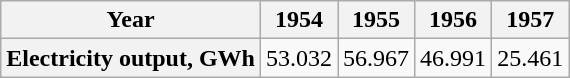<table class="wikitable">
<tr>
<th>Year</th>
<th>1954</th>
<th>1955</th>
<th>1956</th>
<th>1957</th>
</tr>
<tr>
<th>Electricity output, GWh</th>
<td>53.032</td>
<td>56.967</td>
<td>46.991</td>
<td>25.461</td>
</tr>
</table>
